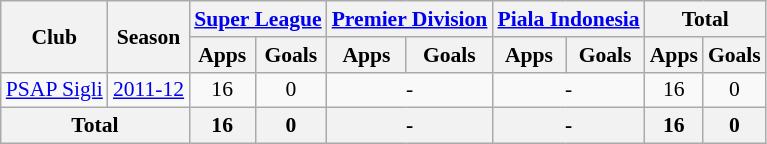<table class="wikitable" style="font-size:90%; text-align:center;">
<tr>
<th rowspan="2">Club</th>
<th rowspan="2">Season</th>
<th colspan="2"><a href='#'>Super League</a></th>
<th colspan="2"><a href='#'>Premier Division</a></th>
<th colspan="2"><a href='#'>Piala Indonesia</a></th>
<th colspan="2">Total</th>
</tr>
<tr>
<th>Apps</th>
<th>Goals</th>
<th>Apps</th>
<th>Goals</th>
<th>Apps</th>
<th>Goals</th>
<th>Apps</th>
<th>Goals</th>
</tr>
<tr>
<td rowspan="1"><a href='#'>PSAP Sigli</a></td>
<td><a href='#'>2011-12</a></td>
<td>16</td>
<td>0</td>
<td colspan="2">-</td>
<td colspan="2">-</td>
<td>16</td>
<td>0</td>
</tr>
<tr>
<th colspan="2">Total</th>
<th>16</th>
<th>0</th>
<th colspan="2">-</th>
<th colspan="2">-</th>
<th>16</th>
<th>0</th>
</tr>
</table>
